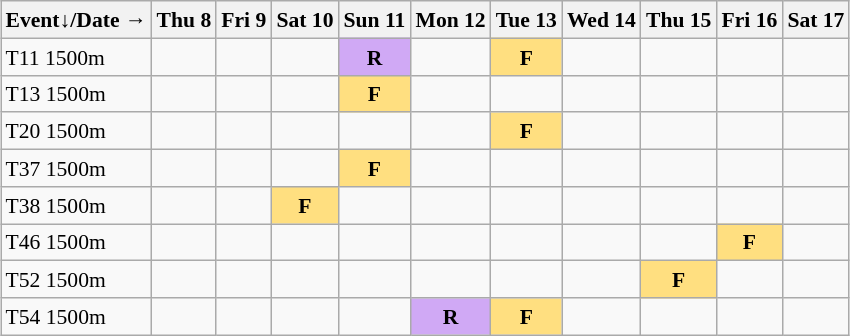<table class="wikitable" style="margin:0.5em auto; font-size:90%; line-height:1.25em;">
<tr align="center">
<th>Event↓/Date →</th>
<th>Thu 8</th>
<th>Fri 9</th>
<th>Sat 10</th>
<th>Sun 11</th>
<th>Mon 12</th>
<th>Tue 13</th>
<th>Wed 14</th>
<th>Thu 15</th>
<th>Fri 16</th>
<th>Sat 17</th>
</tr>
<tr align="center">
<td align="left">T11 1500m</td>
<td></td>
<td></td>
<td></td>
<td bgcolor="#D0A9F5"><strong>R</strong></td>
<td></td>
<td bgcolor="#FFDF80"><strong>F</strong></td>
<td></td>
<td></td>
<td></td>
<td></td>
</tr>
<tr align="center">
<td align="left">T13 1500m</td>
<td></td>
<td></td>
<td></td>
<td bgcolor="#FFDF80"><strong>F</strong></td>
<td></td>
<td></td>
<td></td>
<td></td>
<td></td>
<td></td>
</tr>
<tr align="center">
<td align="left">T20 1500m</td>
<td></td>
<td></td>
<td></td>
<td></td>
<td></td>
<td bgcolor="#FFDF80"><strong>F</strong></td>
<td></td>
<td></td>
<td></td>
<td></td>
</tr>
<tr align="center">
<td align="left">T37 1500m</td>
<td></td>
<td></td>
<td></td>
<td bgcolor="#FFDF80"><strong>F</strong></td>
<td></td>
<td></td>
<td></td>
<td></td>
<td></td>
<td></td>
</tr>
<tr align="center">
<td align="left">T38 1500m</td>
<td></td>
<td></td>
<td bgcolor="#FFDF80"><strong>F</strong></td>
<td></td>
<td></td>
<td></td>
<td></td>
<td></td>
<td></td>
<td></td>
</tr>
<tr align="center">
<td align="left">T46 1500m</td>
<td></td>
<td></td>
<td></td>
<td></td>
<td></td>
<td></td>
<td></td>
<td></td>
<td bgcolor="#FFDF80"><strong>F</strong></td>
<td></td>
</tr>
<tr align="center">
<td align="left">T52 1500m</td>
<td></td>
<td></td>
<td></td>
<td></td>
<td></td>
<td></td>
<td></td>
<td bgcolor="#FFDF80"><strong>F</strong></td>
<td></td>
<td></td>
</tr>
<tr align="center">
<td align="left">T54 1500m</td>
<td></td>
<td></td>
<td></td>
<td></td>
<td bgcolor="#D0A9F5"><strong>R</strong></td>
<td bgcolor="#FFDF80"><strong>F</strong></td>
<td></td>
<td></td>
<td></td>
<td></td>
</tr>
</table>
